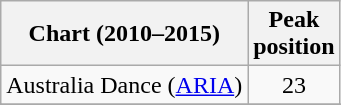<table class="wikitable sortable">
<tr>
<th>Chart (2010–2015)</th>
<th>Peak<br>position</th>
</tr>
<tr>
<td>Australia Dance (<a href='#'>ARIA</a>)</td>
<td align="center">23</td>
</tr>
<tr>
</tr>
<tr>
</tr>
<tr>
</tr>
<tr>
</tr>
<tr>
</tr>
<tr>
</tr>
<tr>
</tr>
<tr>
</tr>
<tr>
</tr>
<tr>
</tr>
<tr>
</tr>
<tr>
</tr>
<tr>
</tr>
<tr>
</tr>
</table>
